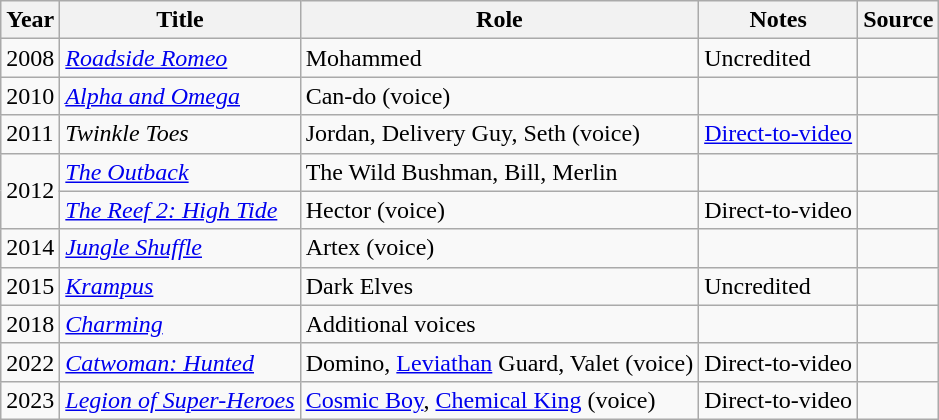<table class="wikitable sortable">
<tr>
<th>Year</th>
<th>Title</th>
<th>Role</th>
<th>Notes</th>
<th>Source</th>
</tr>
<tr>
<td>2008</td>
<td><em><a href='#'>Roadside Romeo</a></em></td>
<td>Mohammed</td>
<td>Uncredited</td>
<td></td>
</tr>
<tr>
<td>2010</td>
<td><em><a href='#'>Alpha and Omega</a></em></td>
<td>Can-do (voice)</td>
<td></td>
<td></td>
</tr>
<tr>
<td>2011</td>
<td><em>Twinkle Toes</em></td>
<td>Jordan, Delivery Guy, Seth (voice)</td>
<td><a href='#'>Direct-to-video</a></td>
<td></td>
</tr>
<tr>
<td rowspan=2>2012</td>
<td><em><a href='#'>The Outback</a></em></td>
<td>The Wild Bushman, Bill, Merlin</td>
<td></td>
<td></td>
</tr>
<tr>
<td><em><a href='#'>The Reef 2: High Tide</a></em></td>
<td>Hector (voice)</td>
<td>Direct-to-video</td>
<td></td>
</tr>
<tr>
<td>2014</td>
<td><em><a href='#'>Jungle Shuffle</a></em></td>
<td>Artex (voice)</td>
<td></td>
<td></td>
</tr>
<tr>
<td>2015</td>
<td><em><a href='#'>Krampus</a></em></td>
<td>Dark Elves</td>
<td>Uncredited</td>
<td></td>
</tr>
<tr>
<td>2018</td>
<td><em><a href='#'>Charming</a></em></td>
<td>Additional voices</td>
<td></td>
<td></td>
</tr>
<tr>
<td>2022</td>
<td><em><a href='#'>Catwoman: Hunted</a></em></td>
<td>Domino, <a href='#'>Leviathan</a> Guard, Valet (voice)</td>
<td>Direct-to-video</td>
<td></td>
</tr>
<tr>
<td>2023</td>
<td><em><a href='#'>Legion of Super-Heroes</a></em></td>
<td><a href='#'>Cosmic Boy</a>, <a href='#'>Chemical King</a> (voice)</td>
<td>Direct-to-video</td>
<td></td>
</tr>
</table>
